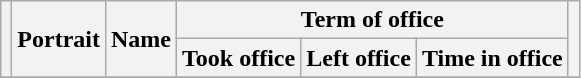<table class="wikitable" style="text-align:center">
<tr>
<th rowspan=2></th>
<th rowspan=2>Portrait</th>
<th rowspan=2>Name<br></th>
<th colspan=3>Term of office</th>
<th rowspan=2></th>
</tr>
<tr>
<th>Took office</th>
<th>Left office</th>
<th>Time in office</th>
</tr>
<tr>
</tr>
</table>
